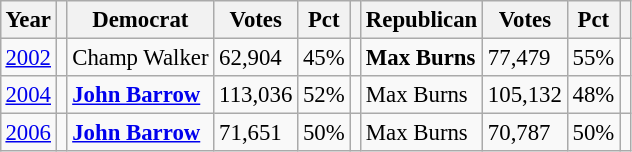<table class="wikitable" style="margin:0.5em ; font-size:95%">
<tr>
<th>Year</th>
<th></th>
<th>Democrat</th>
<th>Votes</th>
<th>Pct</th>
<th></th>
<th>Republican</th>
<th>Votes</th>
<th>Pct</th>
<th></th>
</tr>
<tr>
<td><a href='#'>2002</a></td>
<td></td>
<td>Champ Walker</td>
<td>62,904</td>
<td>45%</td>
<td></td>
<td><strong>Max Burns</strong></td>
<td>77,479</td>
<td>55%</td>
<td></td>
</tr>
<tr>
<td><a href='#'>2004</a></td>
<td></td>
<td><strong><a href='#'>John Barrow</a></strong></td>
<td>113,036</td>
<td>52%</td>
<td></td>
<td>Max Burns</td>
<td>105,132</td>
<td>48%</td>
<td></td>
</tr>
<tr>
<td><a href='#'>2006</a></td>
<td></td>
<td><strong><a href='#'>John Barrow</a></strong></td>
<td>71,651</td>
<td>50%</td>
<td></td>
<td>Max Burns</td>
<td>70,787</td>
<td>50%</td>
<td></td>
</tr>
</table>
